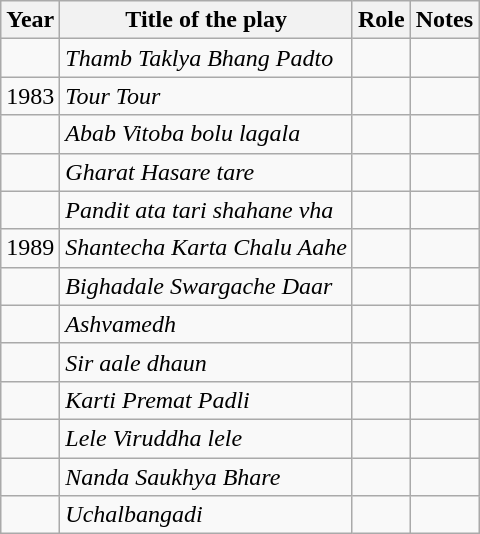<table class = "wikitable">
<tr>
<th>Year</th>
<th>Title of the play</th>
<th>Role</th>
<th>Notes</th>
</tr>
<tr>
<td></td>
<td><em>Thamb Taklya Bhang Padto</em></td>
<td></td>
<td></td>
</tr>
<tr>
<td>1983</td>
<td><em>Tour Tour</em></td>
<td></td>
<td></td>
</tr>
<tr>
<td></td>
<td><em>Abab Vitoba bolu lagala</em></td>
<td></td>
<td></td>
</tr>
<tr>
<td></td>
<td><em>Gharat Hasare tare</em></td>
<td></td>
<td></td>
</tr>
<tr>
<td></td>
<td><em>Pandit ata tari shahane vha</em></td>
<td></td>
<td></td>
</tr>
<tr>
<td>1989</td>
<td><em>Shantecha Karta Chalu Aahe</em></td>
<td></td>
<td></td>
</tr>
<tr>
<td></td>
<td><em>Bighadale Swargache Daar</em></td>
<td></td>
<td></td>
</tr>
<tr>
<td></td>
<td><em>Ashvamedh</em></td>
<td></td>
<td></td>
</tr>
<tr>
<td></td>
<td><em>Sir aale dhaun</em></td>
<td></td>
<td></td>
</tr>
<tr>
<td></td>
<td><em>Karti Premat Padli</em></td>
<td></td>
<td></td>
</tr>
<tr>
<td></td>
<td><em>Lele Viruddha lele</em></td>
<td></td>
<td></td>
</tr>
<tr>
<td></td>
<td><em>Nanda Saukhya Bhare</em></td>
<td></td>
<td></td>
</tr>
<tr>
<td></td>
<td><em>Uchalbangadi</em></td>
<td></td>
<td></td>
</tr>
</table>
